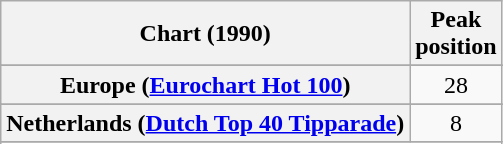<table class="wikitable sortable plainrowheaders" style="text-align:center">
<tr>
<th>Chart (1990)</th>
<th>Peak<br>position</th>
</tr>
<tr>
</tr>
<tr>
</tr>
<tr>
</tr>
<tr>
</tr>
<tr>
<th scope="row">Europe (<a href='#'>Eurochart Hot 100</a>)</th>
<td>28</td>
</tr>
<tr>
</tr>
<tr>
<th scope="row">Netherlands (<a href='#'>Dutch Top 40 Tipparade</a>)</th>
<td>8</td>
</tr>
<tr>
</tr>
<tr>
</tr>
<tr>
</tr>
<tr>
</tr>
<tr>
</tr>
<tr>
</tr>
</table>
